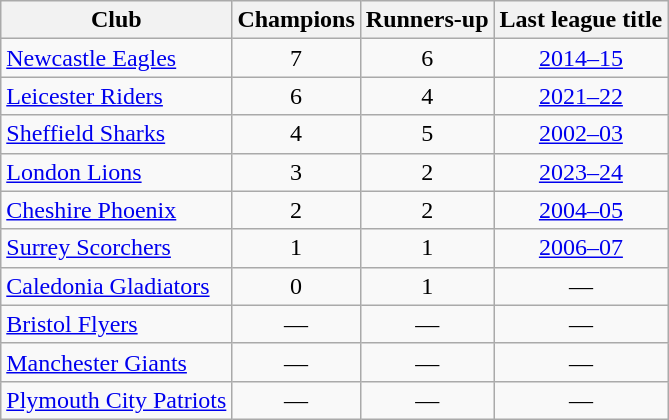<table class="wikitable sortable" style="text-align:center">
<tr>
<th>Club</th>
<th>Champions</th>
<th>Runners-up</th>
<th>Last league title</th>
</tr>
<tr>
<td style="text-align:left"><a href='#'>Newcastle Eagles</a></td>
<td>7</td>
<td>6</td>
<td><a href='#'>2014–15</a></td>
</tr>
<tr>
<td style="text-align:left"><a href='#'>Leicester Riders</a></td>
<td>6</td>
<td>4</td>
<td><a href='#'>2021–22</a></td>
</tr>
<tr>
<td style="text-align:left"><a href='#'>Sheffield Sharks</a></td>
<td>4</td>
<td>5</td>
<td><a href='#'>2002–03</a></td>
</tr>
<tr>
<td style="text-align:left"><a href='#'>London Lions</a></td>
<td>3</td>
<td>2</td>
<td><a href='#'>2023–24</a></td>
</tr>
<tr>
<td style="text-align:left"><a href='#'>Cheshire Phoenix</a></td>
<td>2</td>
<td>2</td>
<td><a href='#'>2004–05</a></td>
</tr>
<tr>
<td style="text-align:left"><a href='#'>Surrey Scorchers</a></td>
<td>1</td>
<td>1</td>
<td><a href='#'>2006–07</a></td>
</tr>
<tr>
<td style="text-align:left"><a href='#'>Caledonia Gladiators</a></td>
<td>0</td>
<td>1</td>
<td>—</td>
</tr>
<tr>
<td style="text-align:left"><a href='#'>Bristol Flyers</a></td>
<td>—</td>
<td>—</td>
<td>—</td>
</tr>
<tr>
<td style="text-align:left"><a href='#'>Manchester Giants</a></td>
<td>—</td>
<td>—</td>
<td>—</td>
</tr>
<tr>
<td style="text-align:left"><a href='#'>Plymouth City Patriots</a></td>
<td>—</td>
<td>—</td>
<td>—</td>
</tr>
</table>
